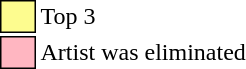<table class="toccolours" style="font-size: 100%; white-space: nowrap">
<tr>
<td style="background:#fdfc8f; border:1px solid black">     </td>
<td>Top 3</td>
</tr>
<tr>
<td style="background:lightpink; border:1px solid black">     </td>
<td>Artist was eliminated</td>
</tr>
</table>
